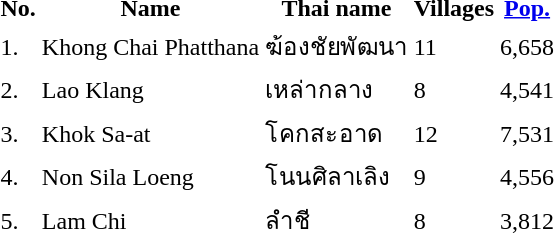<table>
<tr>
<th>No.</th>
<th>Name</th>
<th>Thai name</th>
<th>Villages</th>
<th><a href='#'>Pop.</a></th>
</tr>
<tr>
<td>1.</td>
<td>Khong Chai Phatthana</td>
<td>ฆ้องชัยพัฒนา</td>
<td>11</td>
<td>6,658</td>
<td></td>
</tr>
<tr>
<td>2.</td>
<td>Lao Klang</td>
<td>เหล่ากลาง</td>
<td>8</td>
<td>4,541</td>
<td></td>
</tr>
<tr>
<td>3.</td>
<td>Khok Sa-at</td>
<td>โคกสะอาด</td>
<td>12</td>
<td>7,531</td>
<td></td>
</tr>
<tr>
<td>4.</td>
<td>Non Sila Loeng</td>
<td>โนนศิลาเลิง</td>
<td>9</td>
<td>4,556</td>
<td></td>
</tr>
<tr>
<td>5.</td>
<td>Lam Chi</td>
<td>ลำชี</td>
<td>8</td>
<td>3,812</td>
<td></td>
</tr>
</table>
